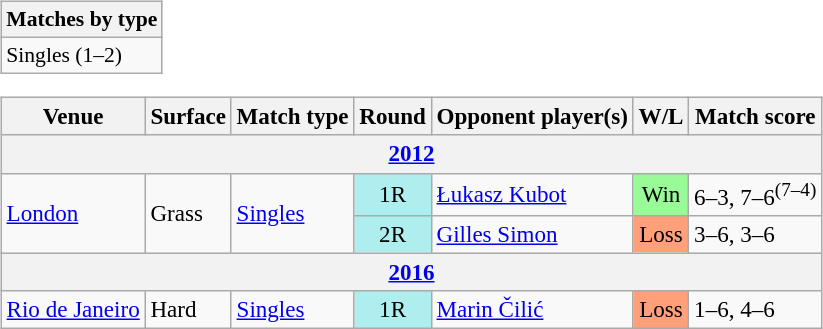<table>
<tr valign=top>
<td><br><table class="wikitable" style=font-size:90%>
<tr>
<th>Matches by type</th>
</tr>
<tr>
<td>Singles (1–2)</td>
</tr>
</table>
<table class="wikitable nowrap" style=font-size:96%>
<tr>
<th>Venue</th>
<th>Surface</th>
<th>Match type</th>
<th>Round</th>
<th>Opponent player(s)</th>
<th>W/L</th>
<th>Match score</th>
</tr>
<tr bgcolor="efefef" class="sortbottom">
<th colspan="7"><a href='#'>2012</a></th>
</tr>
<tr>
<td rowspan="2"><a href='#'>London</a></td>
<td rowspan="2">Grass</td>
<td rowspan="2"><a href='#'>Singles</a></td>
<td bgcolor="afeeee" align=center>1R</td>
<td> <a href='#'>Łukasz Kubot</a></td>
<td bgcolor=98fb98 align=center>Win</td>
<td>6–3, 7–6<sup>(7–4)</sup></td>
</tr>
<tr>
<td bgcolor="afeeee" align=center>2R</td>
<td> <a href='#'>Gilles Simon</a></td>
<td bgcolor=ffa07a align=center>Loss</td>
<td>3–6, 3–6</td>
</tr>
<tr bgcolor="efefef" class="sortbottom">
<th colspan="7"><a href='#'>2016</a></th>
</tr>
<tr>
<td><a href='#'>Rio de Janeiro</a></td>
<td>Hard</td>
<td><a href='#'>Singles</a></td>
<td bgcolor="afeeee" align=center>1R</td>
<td> <a href='#'>Marin Čilić</a></td>
<td bgcolor=ffa07a align=center>Loss</td>
<td>1–6, 4–6</td>
</tr>
</table>
</td>
</tr>
</table>
